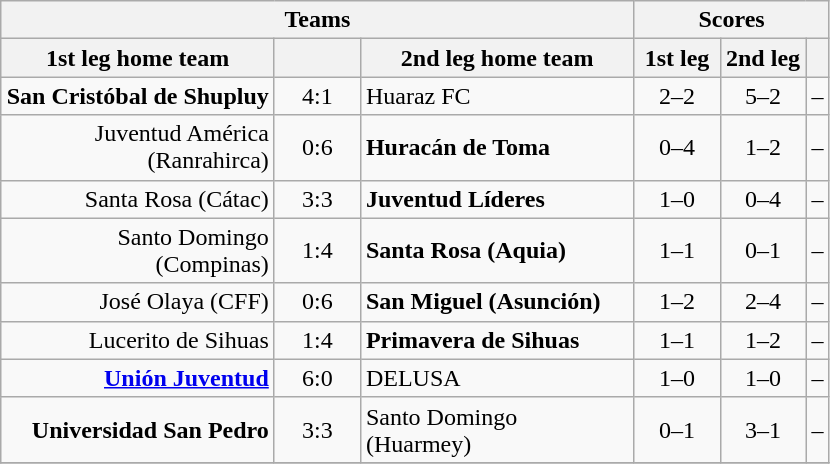<table class="wikitable" style="text-align: center;">
<tr>
<th colspan=3>Teams</th>
<th colspan=3>Scores</th>
</tr>
<tr>
<th width="175">1st leg home team</th>
<th width="50"></th>
<th width="175">2nd leg home team</th>
<th width="50">1st leg</th>
<th width="50">2nd leg</th>
<th></th>
</tr>
<tr>
<td align=right><strong>San Cristóbal de Shupluy</strong></td>
<td>4:1</td>
<td align=left>Huaraz FC</td>
<td>2–2</td>
<td>5–2</td>
<td>–</td>
</tr>
<tr>
<td align=right>Juventud América (Ranrahirca)</td>
<td>0:6</td>
<td align=left><strong>Huracán de Toma</strong></td>
<td>0–4</td>
<td>1–2</td>
<td>–</td>
</tr>
<tr>
<td align=right>Santa Rosa (Cátac)</td>
<td>3:3</td>
<td align=left><strong>Juventud Líderes</strong></td>
<td>1–0</td>
<td>0–4</td>
<td>–</td>
</tr>
<tr>
<td align=right>Santo Domingo (Compinas)</td>
<td>1:4</td>
<td align=left><strong>Santa Rosa (Aquia)</strong></td>
<td>1–1</td>
<td>0–1</td>
<td>–</td>
</tr>
<tr>
<td align=right>José Olaya (CFF)</td>
<td>0:6</td>
<td align=left><strong>San Miguel (Asunción)</strong></td>
<td>1–2</td>
<td>2–4</td>
<td>–</td>
</tr>
<tr>
<td align=right>Lucerito de Sihuas</td>
<td>1:4</td>
<td align=left><strong>Primavera de Sihuas</strong></td>
<td>1–1</td>
<td>1–2</td>
<td>–</td>
</tr>
<tr>
<td align=right><strong><a href='#'>Unión Juventud</a></strong></td>
<td>6:0</td>
<td align=left>DELUSA</td>
<td>1–0</td>
<td>1–0</td>
<td>–</td>
</tr>
<tr>
<td align=right><strong>Universidad San Pedro</strong></td>
<td>3:3</td>
<td align=left>Santo Domingo (Huarmey)</td>
<td>0–1</td>
<td>3–1</td>
<td>–</td>
</tr>
<tr>
</tr>
</table>
